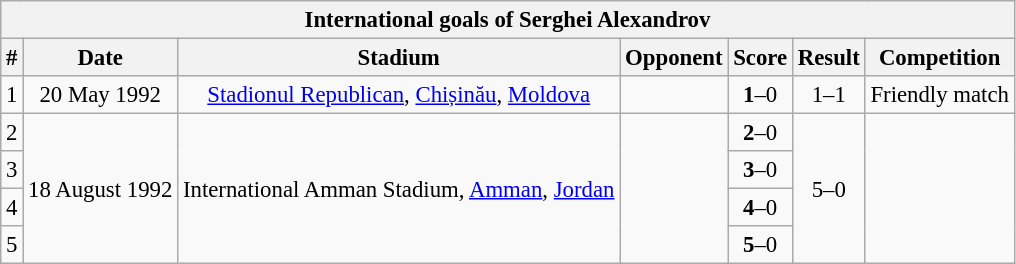<table class="wikitable" style="text-align:center; font-size:95%;">
<tr>
<th colspan=7>International goals of Serghei Alexandrov</th>
</tr>
<tr>
<th>#</th>
<th>Date</th>
<th>Stadium</th>
<th>Opponent</th>
<th>Score</th>
<th>Result</th>
<th>Competition</th>
</tr>
<tr>
<td>1</td>
<td>20 May 1992</td>
<td><a href='#'>Stadionul Republican</a>, <a href='#'>Chișinău</a>, <a href='#'>Moldova</a></td>
<td></td>
<td><strong>1</strong>–0</td>
<td>1–1</td>
<td>Friendly match</td>
</tr>
<tr>
<td>2</td>
<td rowspan=4>18 August 1992</td>
<td rowspan=4>International Amman Stadium, <a href='#'>Amman</a>, <a href='#'>Jordan</a></td>
<td rowspan=4></td>
<td><strong>2</strong>–0</td>
<td rowspan=4>5–0</td>
<td rowspan=4></td>
</tr>
<tr>
<td>3</td>
<td><strong>3</strong>–0</td>
</tr>
<tr>
<td>4</td>
<td><strong>4</strong>–0</td>
</tr>
<tr>
<td>5</td>
<td><strong>5</strong>–0</td>
</tr>
</table>
